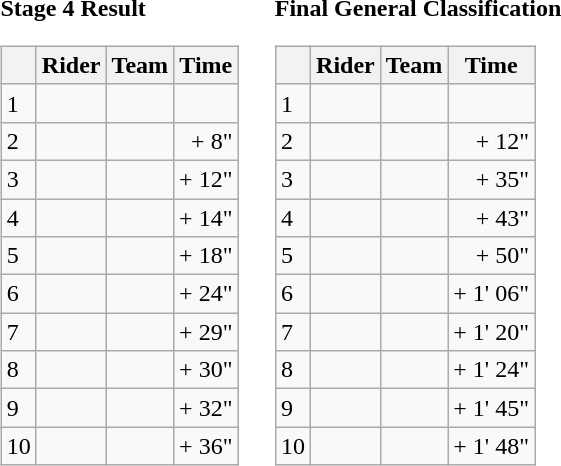<table>
<tr>
<td><strong>Stage 4 Result</strong><br><table class="wikitable">
<tr>
<th></th>
<th>Rider</th>
<th>Team</th>
<th>Time</th>
</tr>
<tr>
<td>1</td>
<td></td>
<td></td>
<td align="right"></td>
</tr>
<tr>
<td>2</td>
<td></td>
<td></td>
<td align="right">+ 8"</td>
</tr>
<tr>
<td>3</td>
<td></td>
<td></td>
<td align="right">+ 12"</td>
</tr>
<tr>
<td>4</td>
<td></td>
<td></td>
<td align="right">+ 14"</td>
</tr>
<tr>
<td>5</td>
<td></td>
<td></td>
<td align="right">+ 18"</td>
</tr>
<tr>
<td>6</td>
<td></td>
<td></td>
<td align="right">+ 24"</td>
</tr>
<tr>
<td>7</td>
<td></td>
<td></td>
<td align="right">+ 29"</td>
</tr>
<tr>
<td>8</td>
<td></td>
<td></td>
<td align="right">+ 30"</td>
</tr>
<tr>
<td>9</td>
<td></td>
<td></td>
<td align="right">+ 32"</td>
</tr>
<tr>
<td>10</td>
<td></td>
<td></td>
<td align="right">+ 36"</td>
</tr>
</table>
</td>
<td></td>
<td><strong>Final General Classification</strong><br><table class="wikitable">
<tr>
<th></th>
<th>Rider</th>
<th>Team</th>
<th>Time</th>
</tr>
<tr>
<td>1</td>
<td> </td>
<td></td>
<td align="right"></td>
</tr>
<tr>
<td>2</td>
<td></td>
<td></td>
<td align="right">+ 12"</td>
</tr>
<tr>
<td>3</td>
<td></td>
<td></td>
<td align="right">+ 35"</td>
</tr>
<tr>
<td>4</td>
<td></td>
<td></td>
<td align="right">+ 43"</td>
</tr>
<tr>
<td>5</td>
<td></td>
<td></td>
<td align="right">+ 50"</td>
</tr>
<tr>
<td>6</td>
<td></td>
<td></td>
<td align="right">+ 1' 06"</td>
</tr>
<tr>
<td>7</td>
<td></td>
<td></td>
<td align="right">+ 1' 20"</td>
</tr>
<tr>
<td>8</td>
<td></td>
<td></td>
<td align="right">+ 1' 24"</td>
</tr>
<tr>
<td>9</td>
<td></td>
<td></td>
<td align="right">+ 1' 45"</td>
</tr>
<tr>
<td>10</td>
<td></td>
<td></td>
<td align="right">+ 1' 48"</td>
</tr>
</table>
</td>
</tr>
</table>
